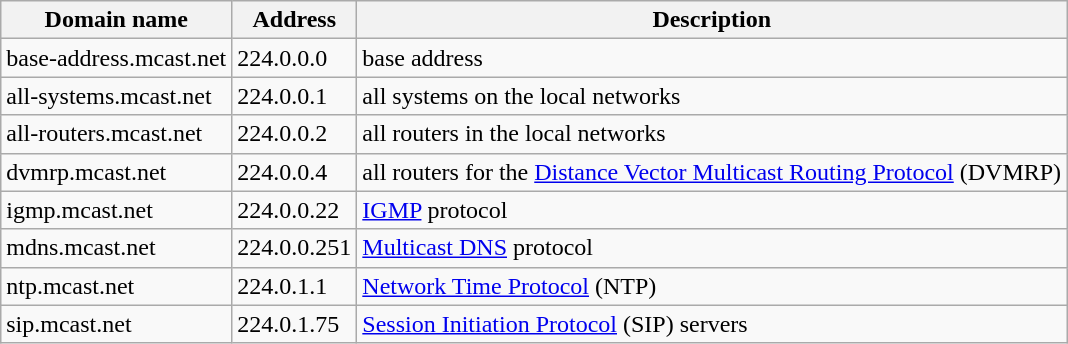<table class=wikitable>
<tr>
<th>Domain name</th>
<th>Address</th>
<th>Description</th>
</tr>
<tr>
<td>base-address.mcast.net</td>
<td>224.0.0.0</td>
<td>base address</td>
</tr>
<tr>
<td>all-systems.mcast.net</td>
<td>224.0.0.1</td>
<td>all systems on the local networks</td>
</tr>
<tr>
<td>all-routers.mcast.net</td>
<td>224.0.0.2</td>
<td>all routers in the local networks</td>
</tr>
<tr>
<td>dvmrp.mcast.net</td>
<td>224.0.0.4</td>
<td>all routers for the <a href='#'>Distance Vector Multicast Routing Protocol</a> (DVMRP)</td>
</tr>
<tr>
<td>igmp.mcast.net</td>
<td>224.0.0.22</td>
<td><a href='#'>IGMP</a> protocol</td>
</tr>
<tr>
<td>mdns.mcast.net</td>
<td>224.0.0.251</td>
<td><a href='#'>Multicast DNS</a> protocol</td>
</tr>
<tr>
<td>ntp.mcast.net</td>
<td>224.0.1.1</td>
<td><a href='#'>Network Time Protocol</a> (NTP)</td>
</tr>
<tr>
<td>sip.mcast.net</td>
<td>224.0.1.75</td>
<td><a href='#'>Session Initiation Protocol</a> (SIP) servers</td>
</tr>
</table>
